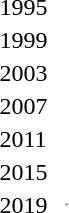<table>
<tr>
<td>1995</td>
<td></td>
<td></td>
<td><br></td>
</tr>
<tr>
<td>1999</td>
<td></td>
<td></td>
<td><br></td>
</tr>
<tr>
<td>2003</td>
<td></td>
<td></td>
<td><br></td>
</tr>
<tr>
<td>2007</td>
<td></td>
<td></td>
<td><br></td>
</tr>
<tr>
<td>2011</td>
<td></td>
<td></td>
<td><br></td>
</tr>
<tr>
<td>2015</td>
<td></td>
<td></td>
<td><br></td>
</tr>
<tr>
<td>2019</td>
<td></td>
<td></td>
<td><hr></td>
</tr>
</table>
